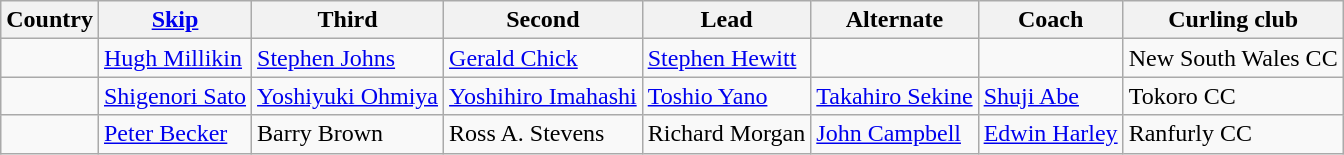<table class="wikitable">
<tr>
<th>Country</th>
<th><a href='#'>Skip</a></th>
<th>Third</th>
<th>Second</th>
<th>Lead</th>
<th>Alternate</th>
<th>Coach</th>
<th>Curling club</th>
</tr>
<tr>
<td></td>
<td><a href='#'>Hugh Millikin</a></td>
<td><a href='#'>Stephen Johns</a></td>
<td><a href='#'>Gerald Chick</a></td>
<td><a href='#'>Stephen Hewitt</a></td>
<td></td>
<td></td>
<td>New South Wales CC</td>
</tr>
<tr>
<td></td>
<td><a href='#'>Shigenori Sato</a></td>
<td><a href='#'>Yoshiyuki Ohmiya</a></td>
<td><a href='#'>Yoshihiro Imahashi</a></td>
<td><a href='#'>Toshio Yano</a></td>
<td><a href='#'>Takahiro Sekine</a></td>
<td><a href='#'>Shuji Abe</a></td>
<td>Tokoro CC</td>
</tr>
<tr>
<td></td>
<td><a href='#'>Peter Becker</a></td>
<td>Barry Brown</td>
<td>Ross A. Stevens</td>
<td>Richard Morgan</td>
<td><a href='#'>John Campbell</a></td>
<td><a href='#'>Edwin Harley</a></td>
<td>Ranfurly CC</td>
</tr>
</table>
